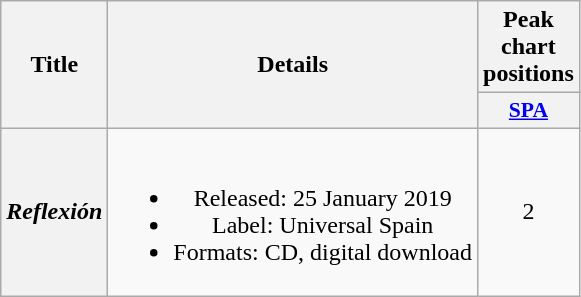<table class="wikitable plainrowheaders" style="text-align:center;">
<tr>
<th scope="col" rowspan="2">Title</th>
<th scope="col" rowspan="2">Details</th>
<th scope="col" colspan="1">Peak chart positions</th>
</tr>
<tr>
<th scope="col" style="width:3em;font-size:90%;"><a href='#'>SPA</a><br></th>
</tr>
<tr>
<th scope="row"><em>Reflexión</em></th>
<td><br><ul><li>Released: 25 January 2019</li><li>Label: Universal Spain</li><li>Formats: CD, digital download</li></ul></td>
<td>2</td>
</tr>
</table>
